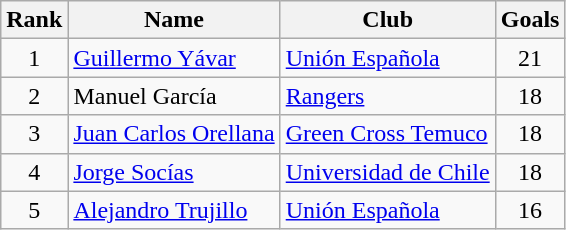<table class="wikitable">
<tr>
<th>Rank</th>
<th>Name</th>
<th>Club</th>
<th>Goals</th>
</tr>
<tr>
<td align=center>1</td>
<td> <a href='#'>Guillermo Yávar</a></td>
<td><a href='#'>Unión Española</a></td>
<td align=center>21</td>
</tr>
<tr>
<td align=center>2</td>
<td> Manuel García</td>
<td><a href='#'>Rangers</a></td>
<td align=center>18</td>
</tr>
<tr>
<td align=center>3</td>
<td> <a href='#'>Juan Carlos Orellana</a></td>
<td><a href='#'>Green Cross Temuco</a></td>
<td align=center>18</td>
</tr>
<tr>
<td align=center>4</td>
<td> <a href='#'>Jorge Socías</a></td>
<td><a href='#'>Universidad de Chile</a></td>
<td align=center>18</td>
</tr>
<tr>
<td align=center>5</td>
<td> <a href='#'>Alejandro Trujillo</a></td>
<td><a href='#'>Unión Española</a></td>
<td align=center>16</td>
</tr>
</table>
